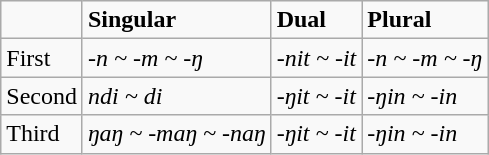<table class="wikitable">
<tr>
<td></td>
<td><strong>Singular</strong></td>
<td><strong>Dual</strong></td>
<td><strong>Plural</strong></td>
</tr>
<tr>
<td>First</td>
<td><em>-n ~ -m ~ -ŋ</em></td>
<td><em>-nit ~ -it</em></td>
<td><em>-n ~ -m ~ -ŋ</em></td>
</tr>
<tr>
<td>Second</td>
<td><em>ndi ~ di</em></td>
<td><em>-ŋit ~ -it</em></td>
<td><em>-ŋin ~ -in</em></td>
</tr>
<tr>
<td>Third</td>
<td><em>ŋaŋ ~ -maŋ ~ -naŋ </em></td>
<td><em>-ŋit ~ -it</em></td>
<td><em>-ŋin ~ -in</em></td>
</tr>
</table>
